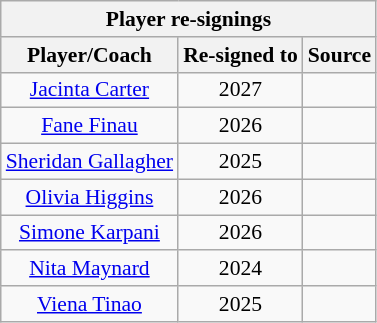<table class="wikitable sortable" style="text-align: center; font-size:90%">
<tr>
<th colspan="3">Player re-signings</th>
</tr>
<tr style="background:#efefef;">
<th>Player/Coach</th>
<th>Re-signed to</th>
<th>Source</th>
</tr>
<tr>
<td><a href='#'>Jacinta Carter</a></td>
<td>2027</td>
<td></td>
</tr>
<tr>
<td><a href='#'>Fane Finau</a></td>
<td>2026</td>
<td></td>
</tr>
<tr>
<td><a href='#'>Sheridan Gallagher</a></td>
<td>2025</td>
<td></td>
</tr>
<tr>
<td><a href='#'>Olivia Higgins</a></td>
<td>2026</td>
<td></td>
</tr>
<tr>
<td><a href='#'>Simone Karpani</a></td>
<td>2026</td>
<td></td>
</tr>
<tr>
<td><a href='#'>Nita Maynard</a></td>
<td>2024</td>
<td></td>
</tr>
<tr>
<td><a href='#'>Viena Tinao</a></td>
<td>2025</td>
<td></td>
</tr>
</table>
